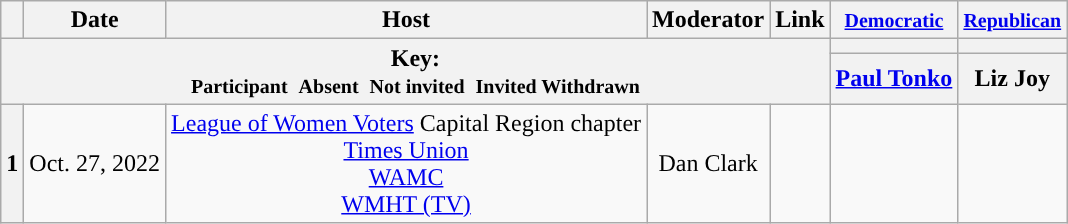<table class="wikitable" style="text-align:center;">
<tr>
<th scope="col"></th>
<th scope="col">Date</th>
<th scope="col">Host</th>
<th scope="col">Moderator</th>
<th scope="col">Link</th>
<th scope="col"><small><a href='#'>Democratic</a></small></th>
<th scope="col"><small><a href='#'>Republican</a></small></th>
</tr>
<tr>
<th colspan="5" rowspan="2">Key:<br> <small>Participant </small>  <small>Absent </small>  <small>Not invited </small>  <small>Invited  Withdrawn</small></th>
<th scope="col" style="background:"></th>
<th scope="col" style="background:"></th>
</tr>
<tr>
<th scope="col"><a href='#'>Paul Tonko</a></th>
<th scope="col">Liz Joy</th>
</tr>
<tr>
<th>1</th>
<td style="white-space:nowrap;">Oct. 27, 2022</td>
<td style="white-space:nowrap;"><a href='#'>League of Women Voters</a> Capital Region chapter<br><a href='#'>Times Union</a><br><a href='#'>WAMC</a><br><a href='#'>WMHT (TV)</a></td>
<td style="white-space:nowrap;">Dan Clark</td>
<td style="white-space:nowrap;"></td>
<td></td>
<td></td>
</tr>
</table>
